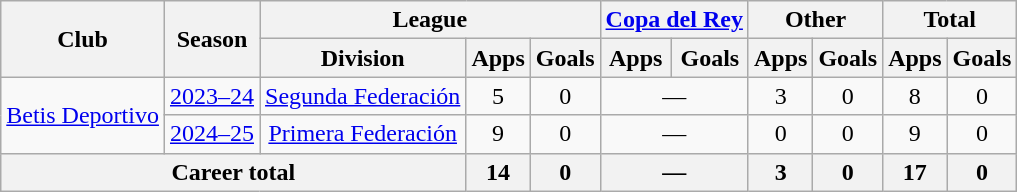<table class="wikitable" style="text-align: center">
<tr>
<th rowspan="2">Club</th>
<th rowspan="2">Season</th>
<th colspan="3">League</th>
<th colspan="2"><a href='#'>Copa del Rey</a></th>
<th colspan="2">Other</th>
<th colspan="2">Total</th>
</tr>
<tr>
<th>Division</th>
<th>Apps</th>
<th>Goals</th>
<th>Apps</th>
<th>Goals</th>
<th>Apps</th>
<th>Goals</th>
<th>Apps</th>
<th>Goals</th>
</tr>
<tr>
<td rowspan="2"><a href='#'>Betis Deportivo</a></td>
<td><a href='#'>2023–24</a></td>
<td><a href='#'>Segunda Federación</a></td>
<td>5</td>
<td>0</td>
<td colspan="2">—</td>
<td>3</td>
<td>0</td>
<td>8</td>
<td>0</td>
</tr>
<tr>
<td><a href='#'>2024–25</a></td>
<td><a href='#'>Primera Federación</a></td>
<td>9</td>
<td>0</td>
<td colspan="2">—</td>
<td>0</td>
<td>0</td>
<td>9</td>
<td>0</td>
</tr>
<tr>
<th colspan="3">Career total</th>
<th>14</th>
<th>0</th>
<th colspan="2">—</th>
<th>3</th>
<th>0</th>
<th>17</th>
<th>0</th>
</tr>
</table>
